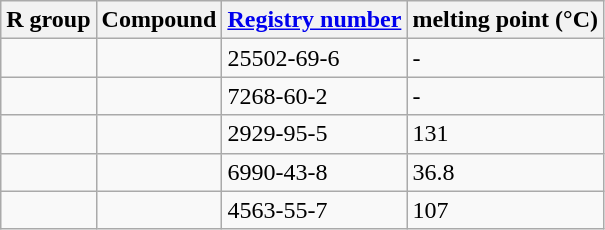<table class="wikitable">
<tr>
<th>R group</th>
<th>Compound</th>
<th><a href='#'>Registry number</a></th>
<th>melting point (°C)</th>
</tr>
<tr>
<td></td>
<td></td>
<td>25502-69-6</td>
<td>-</td>
</tr>
<tr>
<td></td>
<td></td>
<td>7268-60-2</td>
<td>-</td>
</tr>
<tr>
<td></td>
<td></td>
<td>2929-95-5</td>
<td>131</td>
</tr>
<tr>
<td></td>
<td></td>
<td>6990-43-8</td>
<td>36.8</td>
</tr>
<tr>
<td></td>
<td></td>
<td>4563-55-7</td>
<td>107</td>
</tr>
</table>
